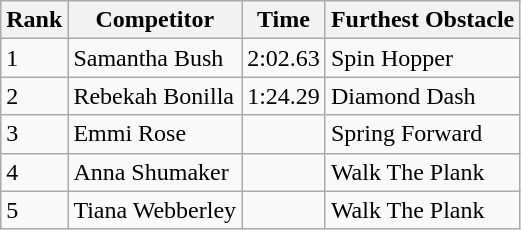<table class="wikitable sortable mw-collapsible">
<tr>
<th>Rank</th>
<th>Competitor</th>
<th>Time</th>
<th>Furthest Obstacle</th>
</tr>
<tr>
<td>1</td>
<td>Samantha Bush</td>
<td>2:02.63</td>
<td>Spin Hopper</td>
</tr>
<tr>
<td>2</td>
<td>Rebekah Bonilla</td>
<td>1:24.29</td>
<td>Diamond Dash</td>
</tr>
<tr>
<td>3</td>
<td>Emmi Rose</td>
<td></td>
<td>Spring Forward</td>
</tr>
<tr>
<td>4</td>
<td>Anna Shumaker</td>
<td></td>
<td>Walk The Plank</td>
</tr>
<tr>
<td>5</td>
<td>Tiana Webberley</td>
<td></td>
<td>Walk The Plank</td>
</tr>
</table>
